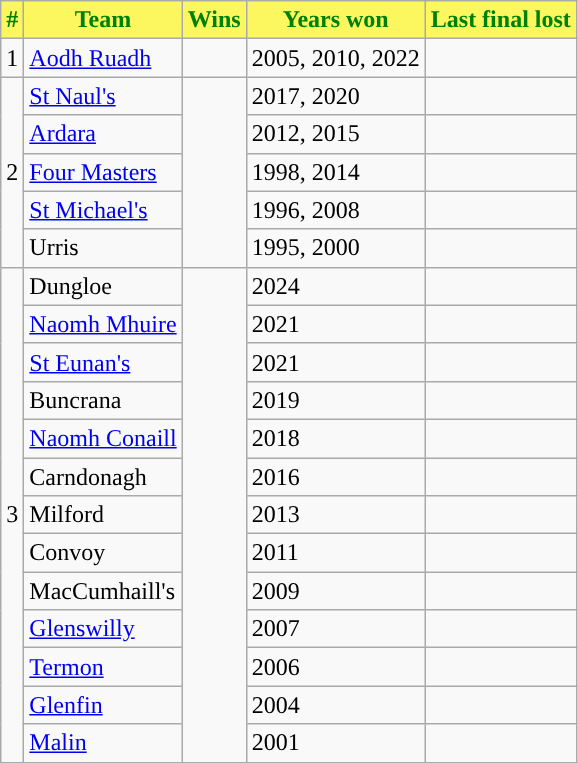<table class="wikitable">
<tr>
<th style="background:#FCF75E;color:green;">#</th>
<th style="background:#FCF75E;color:green;">Team</th>
<th style="background:#FCF75E;color:green;">Wins</th>
<th style="background:#FCF75E;color:green;">Years won</th>
<th style="background:#FCF75E;color:green;">Last final lost</th>
</tr>
<tr>
<td>1</td>
<td><a href='#'>Aodh Ruadh</a></td>
<td></td>
<td>2005, 2010, 2022</td>
<td></td>
</tr>
<tr>
<td rowspan = 5>2</td>
<td><a href='#'>St Naul's</a></td>
<td rowspan = 5></td>
<td>2017, 2020</td>
<td></td>
</tr>
<tr>
<td><a href='#'>Ardara</a></td>
<td>2012, 2015</td>
<td></td>
</tr>
<tr>
<td><a href='#'>Four Masters</a></td>
<td>1998, 2014</td>
<td></td>
</tr>
<tr>
<td><a href='#'>St Michael's</a></td>
<td>1996, 2008</td>
<td></td>
</tr>
<tr>
<td>Urris</td>
<td>1995, 2000</td>
<td></td>
</tr>
<tr>
<td rowspan = 13>3</td>
<td>Dungloe</td>
<td rowspan = 13></td>
<td>2024</td>
<td></td>
</tr>
<tr>
<td><a href='#'>Naomh Mhuire</a></td>
<td>2021</td>
<td></td>
</tr>
<tr>
<td><a href='#'>St Eunan's</a></td>
<td>2021</td>
<td></td>
</tr>
<tr>
<td>Buncrana</td>
<td>2019</td>
<td></td>
</tr>
<tr>
<td><a href='#'>Naomh Conaill</a></td>
<td>2018</td>
<td></td>
</tr>
<tr>
<td>Carndonagh</td>
<td>2016</td>
<td></td>
</tr>
<tr>
<td>Milford</td>
<td>2013</td>
<td></td>
</tr>
<tr>
<td>Convoy</td>
<td>2011</td>
<td></td>
</tr>
<tr>
<td>MacCumhaill's</td>
<td>2009</td>
<td></td>
</tr>
<tr>
<td><a href='#'>Glenswilly</a></td>
<td>2007</td>
<td></td>
</tr>
<tr>
<td><a href='#'>Termon</a></td>
<td>2006</td>
<td></td>
</tr>
<tr>
<td><a href='#'>Glenfin</a></td>
<td>2004</td>
<td></td>
</tr>
<tr>
<td><a href='#'>Malin</a></td>
<td>2001</td>
<td></td>
</tr>
<tr>
</tr>
</table>
